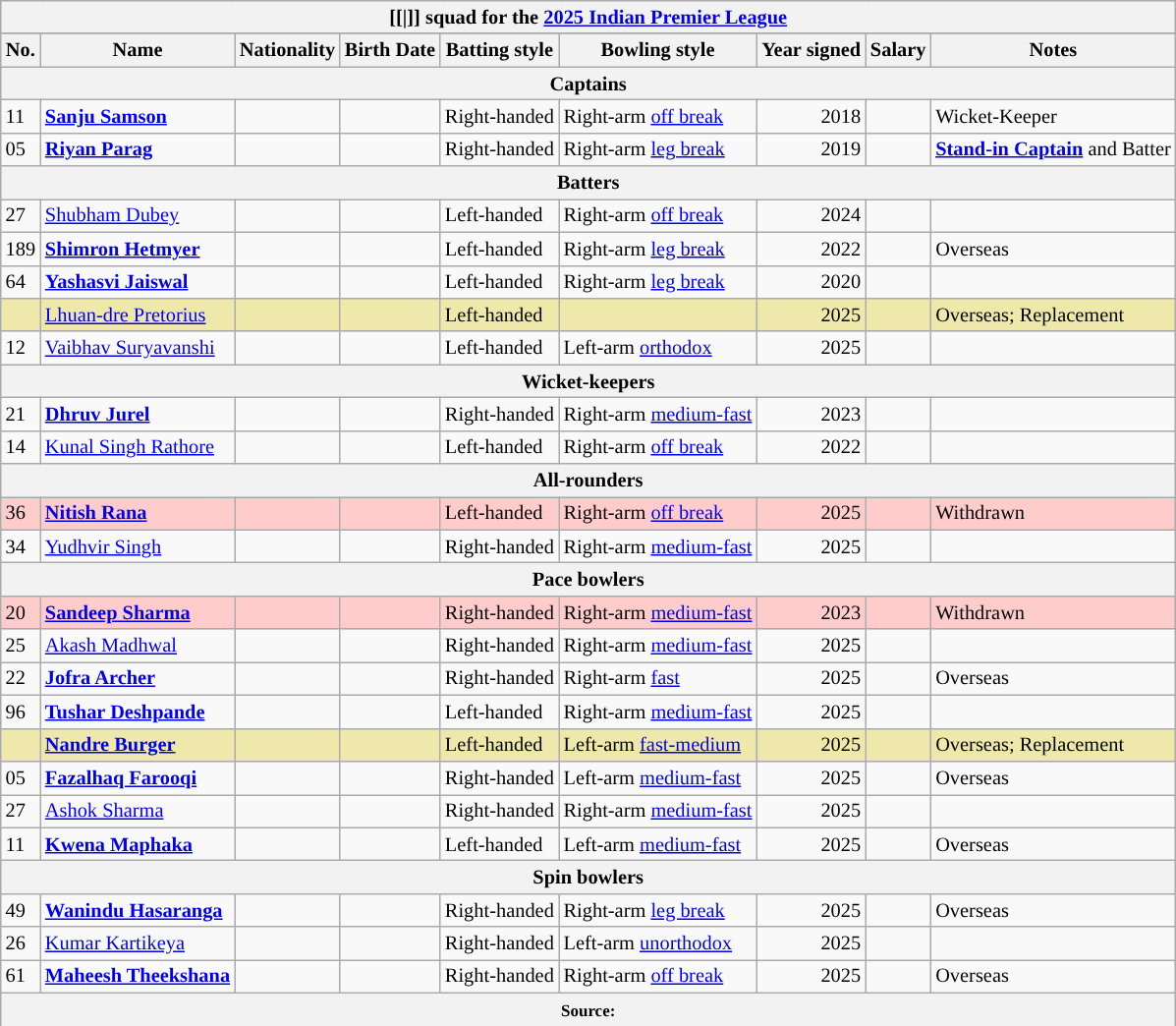<table class="wikitable" style="font-size:85%;">
<tr>
<th colspan="9" style="background:#"><span>[[|<span></span>]] squad for the <a href='#'><span>2025 Indian Premier League</span></a></span></th>
</tr>
<tr>
</tr>
<tr>
<th>No.</th>
<th>Name</th>
<th>Nationality</th>
<th>Birth Date</th>
<th>Batting style</th>
<th>Bowling style</th>
<th>Year signed</th>
<th>Salary</th>
<th>Notes</th>
</tr>
<tr>
<th colspan="9">Captains</th>
</tr>
<tr>
<td>11</td>
<td><strong><a href='#'>Sanju Samson</a></strong></td>
<td></td>
<td></td>
<td>Right-handed</td>
<td>Right-arm <a href='#'>off break</a></td>
<td style="text-align:right;">2018</td>
<td style="text-align:right;"></td>
<td>Wicket-Keeper</td>
</tr>
<tr>
<td>05</td>
<td><strong><a href='#'>Riyan Parag</a></strong></td>
<td></td>
<td></td>
<td>Right-handed</td>
<td>Right-arm <a href='#'>leg break</a></td>
<td style="text-align:right;">2019</td>
<td style="text-align:right;"></td>
<td><strong><a href='#'>Stand-in Captain</a></strong> and Batter</td>
</tr>
<tr>
<th colspan="9">Batters</th>
</tr>
<tr>
<td>27</td>
<td><a href='#'>Shubham Dubey</a></td>
<td></td>
<td></td>
<td>Left-handed</td>
<td>Right-arm <a href='#'>off break</a></td>
<td style="text-align:right;">2024</td>
<td style="text-align:right;"></td>
<td></td>
</tr>
<tr>
<td>189</td>
<td><strong><a href='#'>Shimron Hetmyer</a></strong></td>
<td></td>
<td></td>
<td>Left-handed</td>
<td>Right-arm <a href='#'>leg break</a></td>
<td style="text-align:right;">2022</td>
<td style="text-align:right;"></td>
<td>Overseas</td>
</tr>
<tr>
<td>64</td>
<td><strong><a href='#'>Yashasvi Jaiswal</a></strong></td>
<td></td>
<td></td>
<td>Left-handed</td>
<td>Right-arm <a href='#'>leg break</a></td>
<td style="text-align:right;">2020</td>
<td style="text-align:right;"></td>
<td></td>
</tr>
<tr style="background:#EEE8AA;">
<td></td>
<td><a href='#'>Lhuan-dre Pretorius</a></td>
<td></td>
<td></td>
<td>Left-handed</td>
<td></td>
<td style="text-align:right;">2025</td>
<td style="text-align:right;"></td>
<td>Overseas; Replacement </td>
</tr>
<tr>
<td>12</td>
<td><a href='#'>Vaibhav Suryavanshi</a></td>
<td></td>
<td></td>
<td>Left-handed</td>
<td>Left-arm <a href='#'>orthodox</a></td>
<td style="text-align:right;">2025</td>
<td style="text-align:right;"></td>
<td></td>
</tr>
<tr>
<th colspan="9">Wicket-keepers</th>
</tr>
<tr>
<td>21</td>
<td><strong><a href='#'>Dhruv Jurel</a></strong></td>
<td></td>
<td></td>
<td>Right-handed</td>
<td>Right-arm <a href='#'>medium-fast</a></td>
<td style="text-align:right;">2023</td>
<td style="text-align:right;"></td>
<td></td>
</tr>
<tr>
<td>14</td>
<td><a href='#'>Kunal Singh Rathore</a></td>
<td></td>
<td></td>
<td>Left-handed</td>
<td>Right-arm <a href='#'>off break</a></td>
<td style="text-align:right;">2022</td>
<td style="text-align:right;"></td>
<td></td>
</tr>
<tr>
<th colspan="9">All-rounders</th>
</tr>
<tr style="background:#FFCCCC;">
<td>36</td>
<td><strong><a href='#'>Nitish Rana</a></strong></td>
<td></td>
<td></td>
<td>Left-handed</td>
<td>Right-arm <a href='#'>off break</a></td>
<td style="text-align:right;">2025</td>
<td style="text-align:right;"></td>
<td>Withdrawn </td>
</tr>
<tr>
<td>34</td>
<td><a href='#'>Yudhvir Singh</a></td>
<td></td>
<td></td>
<td>Right-handed</td>
<td>Right-arm <a href='#'>medium-fast</a></td>
<td style="text-align:right;">2025</td>
<td style="text-align:right;"></td>
<td></td>
</tr>
<tr>
<th colspan="9">Pace bowlers</th>
</tr>
<tr style="background:#FFCCCC;">
<td>20</td>
<td><strong><a href='#'>Sandeep Sharma</a></strong></td>
<td></td>
<td></td>
<td>Right-handed</td>
<td>Right-arm <a href='#'>medium-fast</a></td>
<td style="text-align:right;">2023</td>
<td style="text-align:right;"></td>
<td>Withdrawn </td>
</tr>
<tr>
<td>25</td>
<td><a href='#'>Akash Madhwal</a></td>
<td></td>
<td></td>
<td>Right-handed</td>
<td>Right-arm <a href='#'>medium-fast</a></td>
<td style="text-align:right;">2025</td>
<td style="text-align:right;"></td>
<td></td>
</tr>
<tr>
<td>22</td>
<td><strong><a href='#'>Jofra Archer</a></strong></td>
<td></td>
<td></td>
<td>Right-handed</td>
<td>Right-arm <a href='#'>fast</a></td>
<td style="text-align:right;">2025</td>
<td style="text-align:right;"></td>
<td>Overseas</td>
</tr>
<tr>
<td>96</td>
<td><strong><a href='#'>Tushar Deshpande</a></strong></td>
<td></td>
<td></td>
<td>Left-handed</td>
<td>Right-arm <a href='#'>medium-fast</a></td>
<td style="text-align:right;">2025</td>
<td style="text-align:right;"></td>
<td></td>
</tr>
<tr style="background:#EEE8AA;">
<td></td>
<td><strong><a href='#'>Nandre Burger</a></strong></td>
<td></td>
<td></td>
<td>Left-handed</td>
<td>Left-arm <a href='#'>fast-medium</a></td>
<td style="text-align:right;">2025</td>
<td style="text-align:right;"></td>
<td>Overseas; Replacement </td>
</tr>
<tr>
<td>05</td>
<td><strong><a href='#'>Fazalhaq Farooqi</a></strong></td>
<td></td>
<td></td>
<td>Right-handed</td>
<td>Left-arm <a href='#'>medium-fast</a></td>
<td style="text-align:right;">2025</td>
<td style="text-align:right;"></td>
<td>Overseas</td>
</tr>
<tr>
<td>27</td>
<td><a href='#'>Ashok Sharma</a></td>
<td></td>
<td></td>
<td>Right-handed</td>
<td>Right-arm <a href='#'>medium-fast</a></td>
<td style="text-align:right;">2025</td>
<td style="text-align:right;"></td>
<td></td>
</tr>
<tr>
<td>11</td>
<td><strong><a href='#'>Kwena Maphaka</a></strong></td>
<td></td>
<td></td>
<td>Left-handed</td>
<td>Left-arm <a href='#'>medium-fast</a></td>
<td style="text-align:right;">2025</td>
<td style="text-align:right;"></td>
<td>Overseas</td>
</tr>
<tr>
<th colspan="9">Spin bowlers</th>
</tr>
<tr>
<td>49</td>
<td><strong><a href='#'>Wanindu Hasaranga</a></strong></td>
<td></td>
<td></td>
<td>Right-handed</td>
<td>Right-arm <a href='#'>leg break</a></td>
<td style="text-align:right;">2025</td>
<td style="text-align:right;"></td>
<td>Overseas</td>
</tr>
<tr>
<td>26</td>
<td><a href='#'>Kumar Kartikeya</a></td>
<td></td>
<td></td>
<td>Right-handed</td>
<td>Left-arm <a href='#'>unorthodox</a></td>
<td style="text-align:right;">2025</td>
<td style="text-align:right;"></td>
<td></td>
</tr>
<tr>
<td>61</td>
<td><strong><a href='#'>Maheesh Theekshana</a></strong></td>
<td></td>
<td></td>
<td>Right-handed</td>
<td>Right-arm <a href='#'>off break</a></td>
<td style="text-align:right;">2025</td>
<td style="text-align:right;"></td>
<td>Overseas</td>
</tr>
<tr>
<th colspan="9" style="text-align:center;"><small>Source: </small></th>
</tr>
</table>
